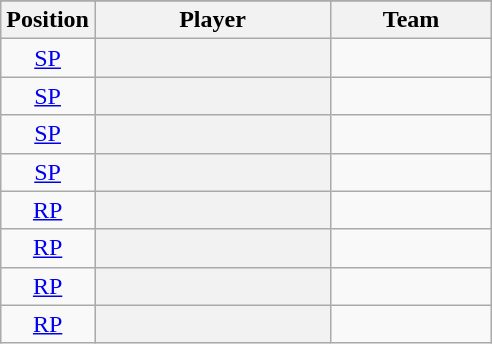<table class="wikitable sortable plainrowheaders" style="text-align:center;">
<tr>
</tr>
<tr>
<th scope="col">Position</th>
<th scope="col" style="width:150px;">Player</th>
<th scope="col" style="width:100px;">Team</th>
</tr>
<tr>
<td><a href='#'>SP</a></td>
<th scope="row" style="text-align:center"></th>
<td></td>
</tr>
<tr>
<td><a href='#'>SP</a></td>
<th scope="row" style="text-align:center"></th>
<td></td>
</tr>
<tr>
<td><a href='#'>SP</a></td>
<th scope="row" style="text-align:center"></th>
<td></td>
</tr>
<tr>
<td><a href='#'>SP</a></td>
<th scope="row" style="text-align:center"></th>
<td></td>
</tr>
<tr>
<td><a href='#'>RP</a></td>
<th scope="row" style="text-align:center"></th>
<td></td>
</tr>
<tr>
<td><a href='#'>RP</a></td>
<th scope="row" style="text-align:center"></th>
<td></td>
</tr>
<tr>
<td><a href='#'>RP</a></td>
<th scope="row" style="text-align:center"></th>
<td></td>
</tr>
<tr>
<td><a href='#'>RP</a></td>
<th scope="row" style="text-align:center"></th>
<td></td>
</tr>
</table>
